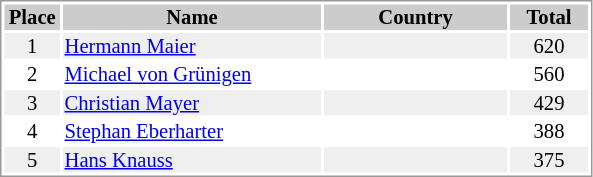<table border="0" style="border: 1px solid #999; background-color:#FFFFFF; text-align:center; font-size:86%; line-height:15px;">
<tr align="center" bgcolor="#CCCCCC">
<th width=35>Place</th>
<th width=170>Name</th>
<th width=120>Country</th>
<th width=50>Total</th>
</tr>
<tr bgcolor="#EFEFEF">
<td>1</td>
<td align="left"><a href='#'>Hermann Maier</a></td>
<td align="left"></td>
<td>620</td>
</tr>
<tr>
<td>2</td>
<td align="left"><a href='#'>Michael von Grünigen</a></td>
<td align="left"> </td>
<td>560</td>
</tr>
<tr bgcolor="#EFEFEF">
<td>3</td>
<td align="left"><a href='#'>Christian Mayer</a></td>
<td align="left"></td>
<td>429</td>
</tr>
<tr>
<td>4</td>
<td align="left"><a href='#'>Stephan Eberharter</a></td>
<td align="left"></td>
<td>388</td>
</tr>
<tr bgcolor="#EFEFEF">
<td>5</td>
<td align="left"><a href='#'>Hans Knauss</a></td>
<td align="left"></td>
<td>375</td>
</tr>
</table>
